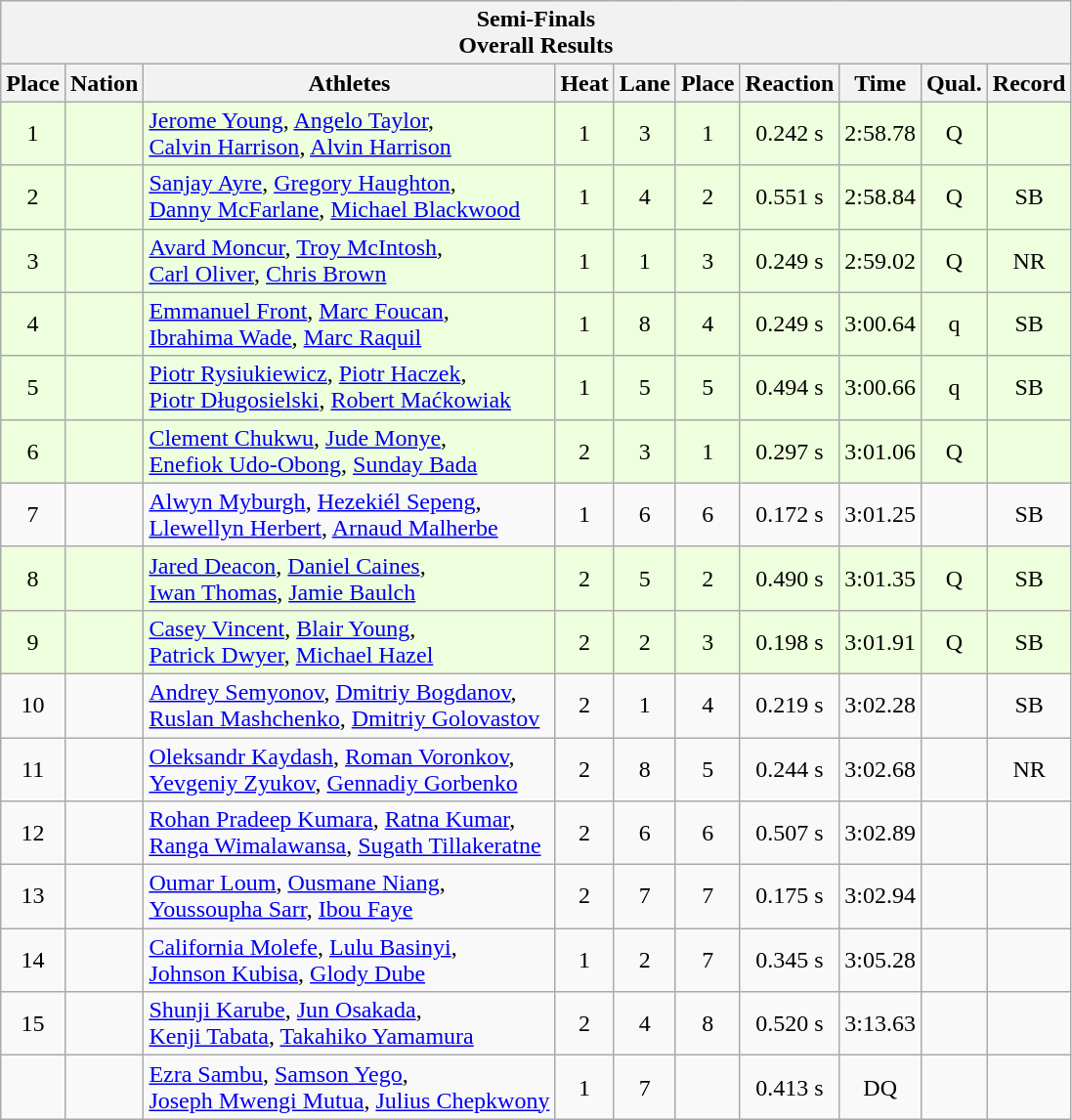<table class="wikitable sortable">
<tr>
<th colspan=10>Semi-Finals <br> Overall Results</th>
</tr>
<tr>
<th>Place</th>
<th>Nation</th>
<th>Athletes</th>
<th>Heat</th>
<th>Lane</th>
<th>Place</th>
<th>Reaction</th>
<th>Time</th>
<th>Qual.</th>
<th>Record</th>
</tr>
<tr bgcolor = "eeffdd">
<td align="center">1</td>
<td align="left"></td>
<td align="left"><a href='#'>Jerome Young</a>, <a href='#'>Angelo Taylor</a>, <br> <a href='#'>Calvin Harrison</a>, <a href='#'>Alvin Harrison</a></td>
<td align="center">1</td>
<td align="center">3</td>
<td align="center">1</td>
<td align="center">0.242 s</td>
<td align="center">2:58.78</td>
<td align="center">Q</td>
<td align="center"></td>
</tr>
<tr bgcolor = "eeffdd">
<td align="center">2</td>
<td align="left"></td>
<td align="left"><a href='#'>Sanjay Ayre</a>, <a href='#'>Gregory Haughton</a>, <br> <a href='#'>Danny McFarlane</a>, <a href='#'>Michael Blackwood</a></td>
<td align="center">1</td>
<td align="center">4</td>
<td align="center">2</td>
<td align="center">0.551 s</td>
<td align="center">2:58.84</td>
<td align="center">Q</td>
<td align="center">SB</td>
</tr>
<tr bgcolor = "eeffdd">
<td align="center">3</td>
<td align="left"></td>
<td align="left"><a href='#'>Avard Moncur</a>, <a href='#'>Troy McIntosh</a>,<br> <a href='#'>Carl Oliver</a>, <a href='#'>Chris Brown</a></td>
<td align="center">1</td>
<td align="center">1</td>
<td align="center">3</td>
<td align="center">0.249 s</td>
<td align="center">2:59.02</td>
<td align="center">Q</td>
<td align="center">NR</td>
</tr>
<tr bgcolor = "eeffdd">
<td align="center">4</td>
<td align="left"></td>
<td align="left"><a href='#'>Emmanuel Front</a>, <a href='#'>Marc Foucan</a>, <br> <a href='#'>Ibrahima Wade</a>, <a href='#'>Marc Raquil</a></td>
<td align="center">1</td>
<td align="center">8</td>
<td align="center">4</td>
<td align="center">0.249 s</td>
<td align="center">3:00.64</td>
<td align="center">q</td>
<td align="center">SB</td>
</tr>
<tr bgcolor = "eeffdd">
<td align="center">5</td>
<td align="left"></td>
<td align="left"><a href='#'>Piotr Rysiukiewicz</a>, <a href='#'>Piotr Haczek</a>, <br><a href='#'>Piotr Długosielski</a>, <a href='#'>Robert Maćkowiak</a></td>
<td align="center">1</td>
<td align="center">5</td>
<td align="center">5</td>
<td align="center">0.494 s</td>
<td align="center">3:00.66</td>
<td align="center">q</td>
<td align="center">SB</td>
</tr>
<tr bgcolor = "eeffdd">
<td align="center">6</td>
<td align="left"></td>
<td align="left"><a href='#'>Clement Chukwu</a>, <a href='#'>Jude Monye</a>, <br> <a href='#'>Enefiok Udo-Obong</a>, <a href='#'>Sunday Bada</a></td>
<td align="center">2</td>
<td align="center">3</td>
<td align="center">1</td>
<td align="center">0.297 s</td>
<td align="center">3:01.06</td>
<td align="center">Q</td>
<td align="center"></td>
</tr>
<tr>
<td align="center">7</td>
<td align="left"></td>
<td align="left"><a href='#'>Alwyn Myburgh</a>, <a href='#'>Hezekiél Sepeng</a>, <br> <a href='#'>Llewellyn Herbert</a>, <a href='#'>Arnaud Malherbe</a></td>
<td align="center">1</td>
<td align="center">6</td>
<td align="center">6</td>
<td align="center">0.172 s</td>
<td align="center">3:01.25</td>
<td align="center"></td>
<td align="center">SB</td>
</tr>
<tr bgcolor = "eeffdd">
<td align="center">8</td>
<td align="left"></td>
<td align="left"><a href='#'>Jared Deacon</a>, <a href='#'>Daniel Caines</a>, <br> <a href='#'>Iwan Thomas</a>, <a href='#'>Jamie Baulch</a></td>
<td align="center">2</td>
<td align="center">5</td>
<td align="center">2</td>
<td align="center">0.490 s</td>
<td align="center">3:01.35</td>
<td align="center">Q</td>
<td align="center">SB</td>
</tr>
<tr bgcolor = "eeffdd">
<td align="center">9</td>
<td align="left"></td>
<td align="left"><a href='#'>Casey Vincent</a>, <a href='#'>Blair Young</a>, <br> <a href='#'>Patrick Dwyer</a>, <a href='#'>Michael Hazel</a></td>
<td align="center">2</td>
<td align="center">2</td>
<td align="center">3</td>
<td align="center">0.198 s</td>
<td align="center">3:01.91</td>
<td align="center">Q</td>
<td align ="center">SB</td>
</tr>
<tr>
<td align="center">10</td>
<td align="left"></td>
<td align="left"><a href='#'>Andrey Semyonov</a>, <a href='#'>Dmitriy Bogdanov</a>, <br> <a href='#'>Ruslan Mashchenko</a>, <a href='#'>Dmitriy Golovastov</a></td>
<td align="center">2</td>
<td align="center">1</td>
<td align="center">4</td>
<td align="center">0.219 s</td>
<td align="center">3:02.28</td>
<td align="center"></td>
<td align="center">SB</td>
</tr>
<tr>
<td align="center">11</td>
<td align="left"></td>
<td align="left"><a href='#'>Oleksandr Kaydash</a>, <a href='#'>Roman Voronkov</a>, <br> <a href='#'>Yevgeniy Zyukov</a>, <a href='#'>Gennadiy Gorbenko</a></td>
<td align="center">2</td>
<td align="center">8</td>
<td align="center">5</td>
<td align="center">0.244 s</td>
<td align="center">3:02.68</td>
<td align="center"></td>
<td align="center">NR</td>
</tr>
<tr>
<td align="center">12</td>
<td align="left"></td>
<td align="left"><a href='#'>Rohan Pradeep Kumara</a>, <a href='#'>Ratna Kumar</a>, <br> <a href='#'>Ranga Wimalawansa</a>, <a href='#'>Sugath Tillakeratne</a></td>
<td align="center">2</td>
<td align="center">6</td>
<td align="center">6</td>
<td align="center">0.507 s</td>
<td align="center">3:02.89</td>
<td align="center"></td>
<td align="center"></td>
</tr>
<tr>
<td align="center">13</td>
<td align="left"></td>
<td align="left"><a href='#'>Oumar Loum</a>, <a href='#'>Ousmane Niang</a>, <br> <a href='#'>Youssoupha Sarr</a>, <a href='#'>Ibou Faye</a></td>
<td align="center">2</td>
<td align="center">7</td>
<td align="center">7</td>
<td align="center">0.175 s</td>
<td align="center">3:02.94</td>
<td align="center"></td>
<td align="center"></td>
</tr>
<tr>
<td align="center">14</td>
<td align="left"></td>
<td align="left"><a href='#'>California Molefe</a>, <a href='#'>Lulu Basinyi</a>,<br> <a href='#'>Johnson Kubisa</a>, <a href='#'>Glody Dube</a></td>
<td align="center">1</td>
<td align="center">2</td>
<td align="center">7</td>
<td align="center">0.345 s</td>
<td align="center">3:05.28</td>
<td align="center"></td>
<td align="center"></td>
</tr>
<tr>
<td align="center">15</td>
<td align="left"></td>
<td align="left"><a href='#'>Shunji Karube</a>, <a href='#'>Jun Osakada</a>, <br> <a href='#'>Kenji Tabata</a>, <a href='#'>Takahiko Yamamura</a></td>
<td align="center">2</td>
<td align="center">4</td>
<td align="center">8</td>
<td align="center">0.520 s</td>
<td align="center">3:13.63</td>
<td align="center"></td>
<td align="center"></td>
</tr>
<tr>
<td align="center"></td>
<td align="left"></td>
<td align="left"><a href='#'>Ezra Sambu</a>, <a href='#'>Samson Yego</a>, <br> <a href='#'>Joseph Mwengi Mutua</a>, <a href='#'>Julius Chepkwony</a></td>
<td align="center">1</td>
<td align="center">7</td>
<td align="center"></td>
<td align="center">0.413 s</td>
<td align="center">DQ</td>
<td align="center"></td>
<td align="center"></td>
</tr>
</table>
